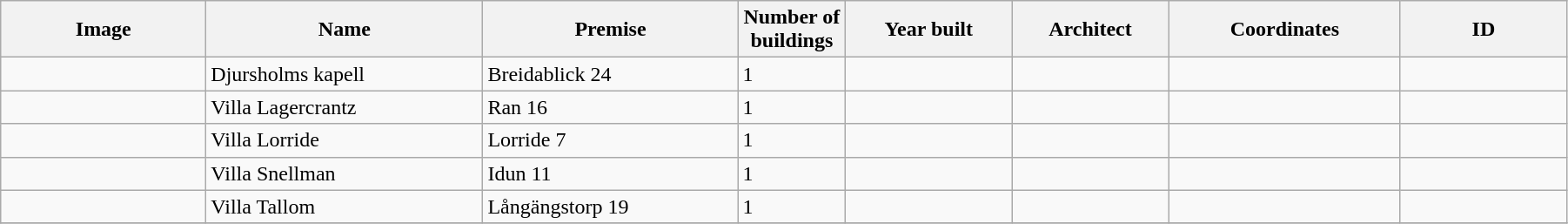<table class="wikitable" width="95%">
<tr>
<th width="150">Image</th>
<th>Name</th>
<th>Premise</th>
<th width="75">Number of<br>buildings</th>
<th width="120">Year built</th>
<th>Architect</th>
<th width="170">Coordinates</th>
<th width="120">ID</th>
</tr>
<tr>
<td></td>
<td>Djursholms kapell</td>
<td>Breidablick 24</td>
<td>1</td>
<td></td>
<td></td>
<td></td>
<td></td>
</tr>
<tr>
<td></td>
<td>Villa Lagercrantz</td>
<td>Ran 16</td>
<td>1</td>
<td></td>
<td></td>
<td></td>
<td></td>
</tr>
<tr>
<td></td>
<td>Villa Lorride</td>
<td>Lorride 7</td>
<td>1</td>
<td></td>
<td></td>
<td></td>
<td></td>
</tr>
<tr>
<td></td>
<td>Villa Snellman</td>
<td>Idun 11</td>
<td>1</td>
<td></td>
<td></td>
<td></td>
<td></td>
</tr>
<tr>
<td></td>
<td>Villa Tallom</td>
<td>Långängstorp 19</td>
<td>1</td>
<td></td>
<td></td>
<td></td>
<td></td>
</tr>
<tr>
</tr>
</table>
